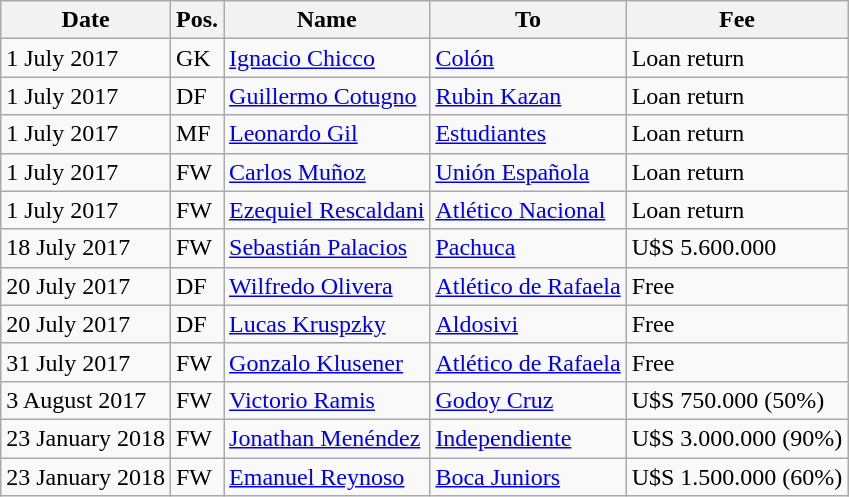<table class="wikitable">
<tr>
<th>Date</th>
<th>Pos.</th>
<th>Name</th>
<th>To</th>
<th>Fee</th>
</tr>
<tr>
<td>1 July 2017</td>
<td>GK</td>
<td> <a href='#'>Ignacio Chicco</a></td>
<td> <a href='#'>Colón</a></td>
<td>Loan return</td>
</tr>
<tr>
<td>1 July 2017</td>
<td>DF</td>
<td> <a href='#'>Guillermo Cotugno</a></td>
<td> <a href='#'>Rubin Kazan</a></td>
<td>Loan return</td>
</tr>
<tr>
<td>1 July 2017</td>
<td>MF</td>
<td> <a href='#'>Leonardo Gil</a></td>
<td> <a href='#'>Estudiantes</a></td>
<td>Loan return</td>
</tr>
<tr>
<td>1 July 2017</td>
<td>FW</td>
<td> <a href='#'>Carlos Muñoz</a></td>
<td> <a href='#'>Unión Española</a></td>
<td>Loan return</td>
</tr>
<tr>
<td>1 July 2017</td>
<td>FW</td>
<td> <a href='#'>Ezequiel Rescaldani</a></td>
<td> <a href='#'>Atlético Nacional</a></td>
<td>Loan return</td>
</tr>
<tr>
<td>18 July 2017</td>
<td>FW</td>
<td> <a href='#'>Sebastián Palacios</a></td>
<td> <a href='#'>Pachuca</a></td>
<td>U$S 5.600.000</td>
</tr>
<tr>
<td>20 July 2017</td>
<td>DF</td>
<td> <a href='#'>Wilfredo Olivera</a></td>
<td> <a href='#'>Atlético de Rafaela</a></td>
<td>Free</td>
</tr>
<tr>
<td>20 July 2017</td>
<td>DF</td>
<td> <a href='#'>Lucas Kruspzky</a></td>
<td> <a href='#'>Aldosivi</a></td>
<td>Free</td>
</tr>
<tr>
<td>31 July 2017</td>
<td>FW</td>
<td> <a href='#'>Gonzalo Klusener</a></td>
<td> <a href='#'>Atlético de Rafaela</a></td>
<td>Free</td>
</tr>
<tr>
<td>3 August 2017</td>
<td>FW</td>
<td> <a href='#'>Victorio Ramis</a></td>
<td> <a href='#'>Godoy Cruz</a></td>
<td>U$S 750.000 (50%)</td>
</tr>
<tr>
<td>23 January 2018</td>
<td>FW</td>
<td> <a href='#'>Jonathan Menéndez</a></td>
<td> <a href='#'>Independiente</a></td>
<td>U$S 3.000.000 (90%)</td>
</tr>
<tr>
<td>23 January 2018</td>
<td>FW</td>
<td> <a href='#'>Emanuel Reynoso</a></td>
<td> <a href='#'>Boca Juniors</a></td>
<td>U$S 1.500.000 (60%)</td>
</tr>
</table>
